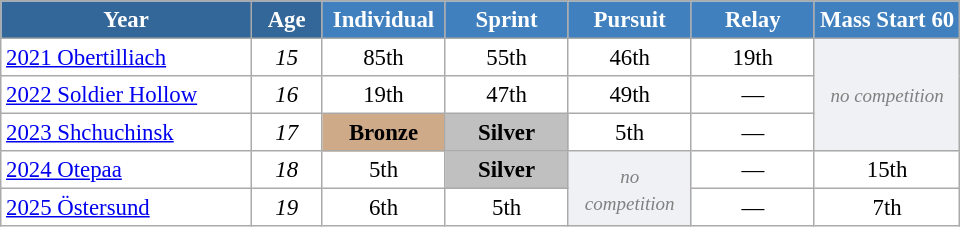<table class="wikitable" style="font-size:95%; text-align:center; border:grey solid 1px; border-collapse:collapse; background:#ffffff;">
<tr>
<th style="background-color:#369; color:white;    width:160px;">Year</th>
<th style="background-color:#369; color:white;    width:40px;">Age</th>
<th style="background-color:#4180be; color:white; width:75px;">Individual</th>
<th style="background-color:#4180be; color:white; width:75px;">Sprint</th>
<th style="background-color:#4180be; color:white; width:75px;">Pursuit</th>
<th style="background-color:#4180be; color:white; width:75px;">Relay</th>
<th style="background-color:#4180be; color:white; width:90px;">Mass Start 60</th>
</tr>
<tr>
<td align=left> <a href='#'>2021 Obertilliach</a></td>
<td><em>15</em></td>
<td>85th</td>
<td>55th</td>
<td>46th</td>
<td>19th</td>
<td rowspan="3" style="background: #f0f1f4; color:gray; text-align:center;" class="table-na"><small><em>no competition</em></small></td>
</tr>
<tr>
<td align=left> <a href='#'>2022 Soldier Hollow</a></td>
<td><em>16</em></td>
<td>19th</td>
<td>47th</td>
<td>49th</td>
<td>—</td>
</tr>
<tr>
<td align=left> <a href='#'>2023 Shchuchinsk</a></td>
<td><em>17</em></td>
<td style="background:#cfaa88;"><strong>Bronze</strong></td>
<td style="background:silver"><strong>Silver</strong></td>
<td>5th</td>
<td>—</td>
</tr>
<tr>
<td align=left> <a href='#'>2024 Otepaa</a></td>
<td><em>18</em></td>
<td>5th</td>
<td style="background:silver"><strong>Silver</strong></td>
<td rowspan="2" style="background: #f0f1f4; color:gray; text-align:center;" class="table-na"><small><em>no competition</em></small></td>
<td>—</td>
<td>15th</td>
</tr>
<tr>
<td align=left> <a href='#'>2025 Östersund</a></td>
<td><em>19</em></td>
<td>6th</td>
<td>5th</td>
<td>—</td>
<td>7th</td>
</tr>
</table>
